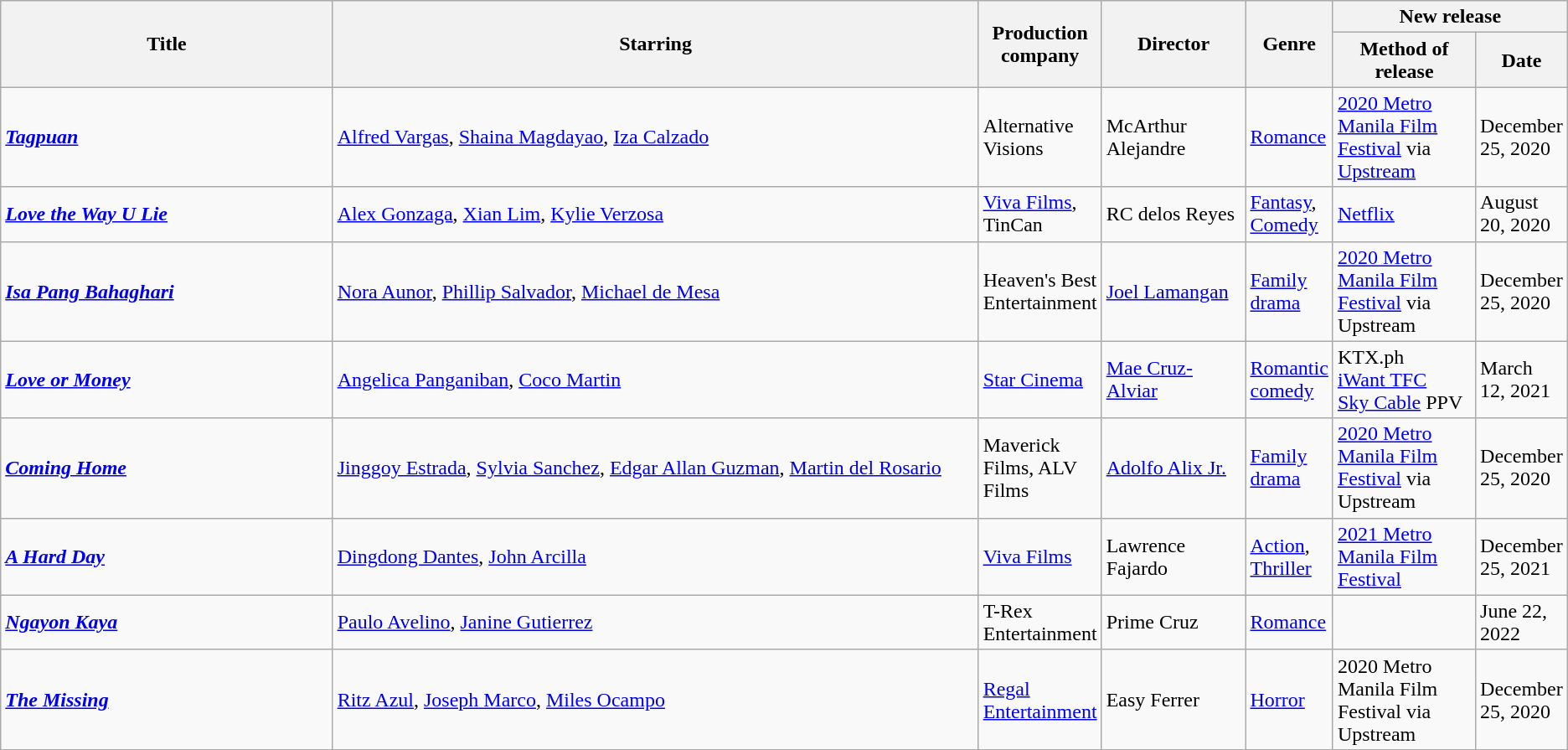<table class="wikitable sortable style="margin: 1em 1em 1em 0; background: #F9F9F9; border: 1px #AAAAAA solid; border-collapse: collapse; font-size: 90%;">
<tr>
<th width="25%" rowspan=2>Title</th>
<th width="50%" rowspan=2>Starring</th>
<th width="5%"  rowspan=2>Production company</th>
<th width="10%"  rowspan=2>Director</th>
<th rowspan=2>Genre</th>
<th colspan=2>New release</th>
</tr>
<tr>
<th width="10%">Method of release</th>
<th>Date</th>
</tr>
<tr>
<td><strong><em><a href='#'>Tagpuan</a></em></strong></td>
<td><a href='#'>Alfred Vargas</a>, <a href='#'>Shaina Magdayao</a>, <a href='#'>Iza Calzado</a></td>
<td>Alternative Visions</td>
<td>McArthur Alejandre</td>
<td><a href='#'>Romance</a></td>
<td><a href='#'>2020 Metro Manila Film Festival</a> via <a href='#'>Upstream</a></td>
<td>December 25, 2020</td>
</tr>
<tr>
<td><strong><em><a href='#'>Love the Way U Lie</a></em></strong></td>
<td><a href='#'>Alex Gonzaga</a>, <a href='#'>Xian Lim</a>, <a href='#'>Kylie Verzosa</a></td>
<td><a href='#'>Viva Films</a>, TinCan</td>
<td>RC delos Reyes</td>
<td><a href='#'>Fantasy</a>, <a href='#'>Comedy</a></td>
<td><a href='#'>Netflix</a></td>
<td>August 20, 2020</td>
</tr>
<tr>
<td><strong><em><a href='#'>Isa Pang Bahaghari</a></em></strong></td>
<td><a href='#'>Nora Aunor</a>, <a href='#'>Phillip Salvador</a>, <a href='#'>Michael de Mesa</a></td>
<td>Heaven's Best Entertainment</td>
<td><a href='#'>Joel Lamangan</a></td>
<td><a href='#'>Family drama</a></td>
<td><a href='#'>2020 Metro Manila Film Festival</a> via Upstream</td>
<td>December 25, 2020</td>
</tr>
<tr>
<td><strong><em><a href='#'>Love or Money</a></em></strong></td>
<td><a href='#'>Angelica Panganiban</a>, <a href='#'>Coco Martin</a></td>
<td><a href='#'>Star Cinema</a></td>
<td><a href='#'>Mae Cruz-Alviar</a></td>
<td><a href='#'>Romantic comedy</a></td>
<td>KTX.ph<br><a href='#'>iWant TFC</a><br><a href='#'>Sky Cable</a> PPV</td>
<td>March 12, 2021</td>
</tr>
<tr>
<td><strong><em><a href='#'>Coming Home</a></em></strong></td>
<td><a href='#'>Jinggoy Estrada</a>, <a href='#'>Sylvia Sanchez</a>, <a href='#'>Edgar Allan Guzman</a>, <a href='#'>Martin del Rosario</a></td>
<td>Maverick Films, ALV Films</td>
<td><a href='#'>Adolfo Alix Jr.</a></td>
<td><a href='#'>Family drama</a></td>
<td><a href='#'>2020 Metro Manila Film Festival</a> via Upstream</td>
<td>December 25, 2020</td>
</tr>
<tr>
<td><strong><em><a href='#'>A Hard Day</a></em></strong></td>
<td><a href='#'>Dingdong Dantes</a>, <a href='#'>John Arcilla</a></td>
<td><a href='#'>Viva Films</a></td>
<td>Lawrence Fajardo</td>
<td><a href='#'>Action</a>, <a href='#'>Thriller</a></td>
<td><a href='#'>2021 Metro Manila Film Festival</a></td>
<td>December 25, 2021</td>
</tr>
<tr>
<td><strong><em><a href='#'>Ngayon Kaya</a></em></strong></td>
<td><a href='#'>Paulo Avelino</a>, <a href='#'>Janine Gutierrez</a></td>
<td>T-Rex Entertainment</td>
<td>Prime Cruz</td>
<td><a href='#'>Romance</a></td>
<td></td>
<td>June 22, 2022</td>
</tr>
<tr>
<td><strong><em><a href='#'>The Missing</a></em></strong></td>
<td><a href='#'>Ritz Azul</a>, <a href='#'>Joseph Marco</a>, <a href='#'>Miles Ocampo</a></td>
<td><a href='#'>Regal Entertainment</a></td>
<td>Easy Ferrer</td>
<td><a href='#'>Horror</a></td>
<td>2020 Metro Manila Film Festival via Upstream</td>
<td>December 25, 2020</td>
</tr>
</table>
